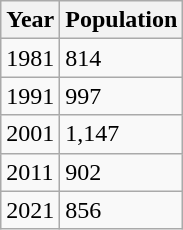<table class="wikitable">
<tr>
<th>Year</th>
<th>Population</th>
</tr>
<tr>
<td>1981</td>
<td>814</td>
</tr>
<tr>
<td>1991</td>
<td>997</td>
</tr>
<tr>
<td>2001</td>
<td>1,147</td>
</tr>
<tr>
<td>2011</td>
<td>902</td>
</tr>
<tr>
<td>2021</td>
<td>856</td>
</tr>
</table>
